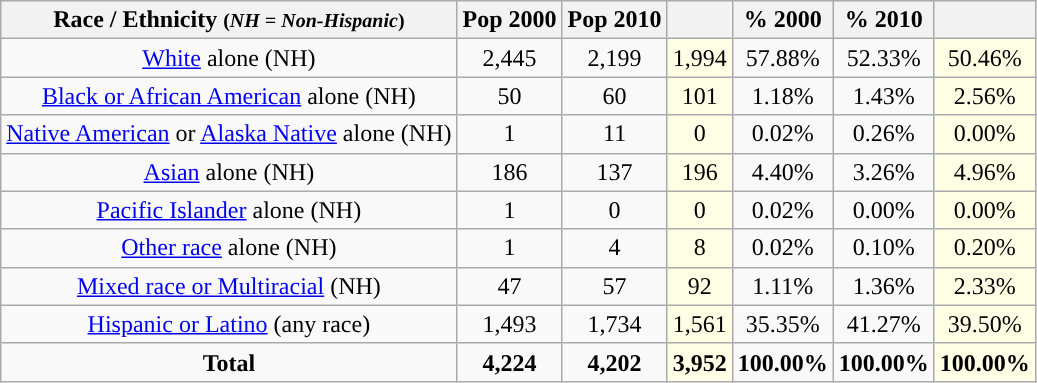<table class="wikitable" style="text-align:center;">
<tr>
<th>Race / Ethnicity <small>(<em>NH = Non-Hispanic</em>)</small></th>
<th>Pop 2000</th>
<th>Pop 2010</th>
<th></th>
<th>% 2000</th>
<th>% 2010</th>
<th></th>
</tr>
<tr>
<td><a href='#'>White</a> alone (NH)</td>
<td>2,445</td>
<td>2,199</td>
<td style='background: #ffffe6;'>1,994</td>
<td>57.88%</td>
<td>52.33%</td>
<td style='background: #ffffe6;'>50.46%</td>
</tr>
<tr>
<td><a href='#'>Black or African American</a> alone (NH)</td>
<td>50</td>
<td>60</td>
<td style='background: #ffffe6;'>101</td>
<td>1.18%</td>
<td>1.43%</td>
<td style='background: #ffffe6;'>2.56%</td>
</tr>
<tr>
<td><a href='#'>Native American</a> or <a href='#'>Alaska Native</a> alone (NH)</td>
<td>1</td>
<td>11</td>
<td style='background: #ffffe6;'>0</td>
<td>0.02%</td>
<td>0.26%</td>
<td style='background: #ffffe6;'>0.00%</td>
</tr>
<tr>
<td><a href='#'>Asian</a> alone (NH)</td>
<td>186</td>
<td>137</td>
<td style='background: #ffffe6;'>196</td>
<td>4.40%</td>
<td>3.26%</td>
<td style='background: #ffffe6;'>4.96%</td>
</tr>
<tr>
<td><a href='#'>Pacific Islander</a> alone (NH)</td>
<td>1</td>
<td>0</td>
<td style='background: #ffffe6;'>0</td>
<td>0.02%</td>
<td>0.00%</td>
<td style='background: #ffffe6;'>0.00%</td>
</tr>
<tr>
<td><a href='#'>Other race</a> alone (NH)</td>
<td>1</td>
<td>4</td>
<td style='background: #ffffe6;'>8</td>
<td>0.02%</td>
<td>0.10%</td>
<td style='background: #ffffe6;'>0.20%</td>
</tr>
<tr>
<td><a href='#'>Mixed race or Multiracial</a> (NH)</td>
<td>47</td>
<td>57</td>
<td style='background: #ffffe6;'>92</td>
<td>1.11%</td>
<td>1.36%</td>
<td style='background: #ffffe6;'>2.33%</td>
</tr>
<tr>
<td><a href='#'>Hispanic or Latino</a> (any race)</td>
<td>1,493</td>
<td>1,734</td>
<td style='background: #ffffe6;'>1,561</td>
<td>35.35%</td>
<td>41.27%</td>
<td style='background: #ffffe6;'>39.50%</td>
</tr>
<tr>
<td><strong>Total</strong></td>
<td><strong>4,224</strong></td>
<td><strong>4,202</strong></td>
<td style='background: #ffffe6;'><strong>3,952</strong></td>
<td><strong>100.00%</strong></td>
<td><strong>100.00%</strong></td>
<td style='background: #ffffe6;'><strong>100.00%</strong></td>
</tr>
</table>
